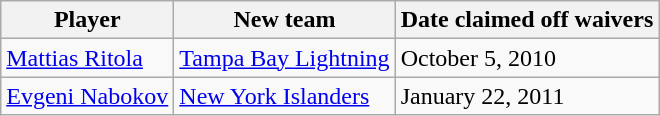<table class="wikitable">
<tr>
<th>Player</th>
<th>New team</th>
<th>Date claimed off waivers</th>
</tr>
<tr>
<td><a href='#'>Mattias Ritola</a></td>
<td><a href='#'>Tampa Bay Lightning</a></td>
<td>October 5, 2010</td>
</tr>
<tr>
<td><a href='#'>Evgeni Nabokov</a></td>
<td><a href='#'>New York Islanders</a></td>
<td>January 22, 2011</td>
</tr>
</table>
